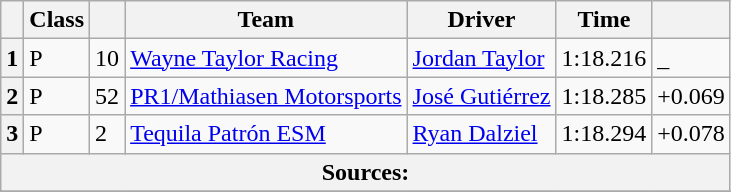<table class="wikitable">
<tr>
<th scope="col"></th>
<th scope="col">Class</th>
<th scope="col"></th>
<th scope="col">Team</th>
<th scope="col">Driver</th>
<th scope="col">Time</th>
<th scope="col"></th>
</tr>
<tr>
<th scope="row">1</th>
<td>P</td>
<td>10</td>
<td><a href='#'>Wayne Taylor Racing</a></td>
<td><a href='#'>Jordan Taylor</a></td>
<td>1:18.216</td>
<td>_</td>
</tr>
<tr>
<th scope="row">2</th>
<td>P</td>
<td>52</td>
<td><a href='#'>PR1/Mathiasen Motorsports</a></td>
<td><a href='#'>José Gutiérrez</a></td>
<td>1:18.285</td>
<td>+0.069</td>
</tr>
<tr>
<th scope="row">3</th>
<td>P</td>
<td>2</td>
<td><a href='#'>Tequila Patrón ESM</a></td>
<td><a href='#'>Ryan Dalziel</a></td>
<td>1:18.294</td>
<td>+0.078</td>
</tr>
<tr>
<th colspan="7">Sources:</th>
</tr>
<tr>
</tr>
</table>
